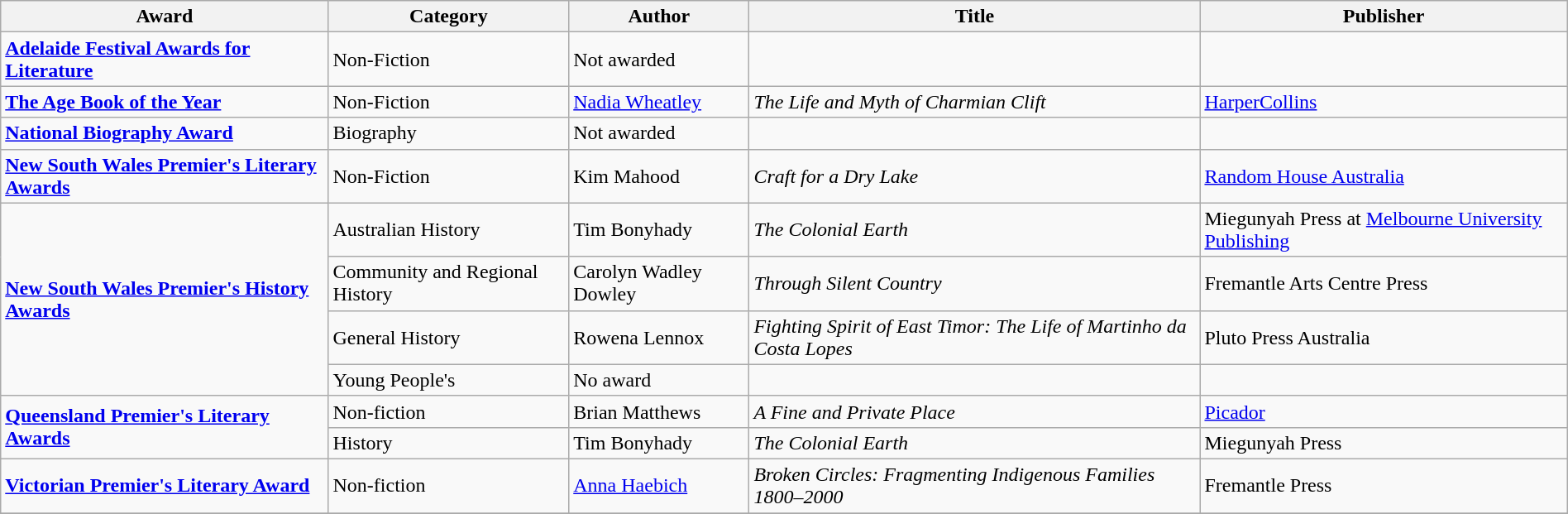<table class="wikitable" width=100%>
<tr>
<th>Award</th>
<th>Category</th>
<th>Author</th>
<th>Title</th>
<th>Publisher</th>
</tr>
<tr>
<td><strong><a href='#'>Adelaide Festival Awards for Literature</a></strong></td>
<td>Non-Fiction</td>
<td>Not awarded</td>
<td></td>
</tr>
<tr>
<td><strong><a href='#'>The Age Book of the Year</a></strong></td>
<td>Non-Fiction</td>
<td><a href='#'>Nadia Wheatley</a></td>
<td><em>The Life and Myth of Charmian Clift</em></td>
<td><a href='#'>HarperCollins</a></td>
</tr>
<tr>
<td><strong><a href='#'>National Biography Award</a></strong></td>
<td>Biography</td>
<td>Not awarded</td>
<td></td>
<td></td>
</tr>
<tr>
<td><strong><a href='#'>New South Wales Premier's Literary Awards</a></strong></td>
<td>Non-Fiction</td>
<td>Kim Mahood</td>
<td><em>Craft for a Dry Lake</em></td>
<td><a href='#'>Random House Australia</a></td>
</tr>
<tr>
<td rowspan=4><strong><a href='#'>New South Wales Premier's History Awards</a></strong></td>
<td>Australian History</td>
<td>Tim Bonyhady</td>
<td><em>The Colonial Earth</em></td>
<td>Miegunyah Press at <a href='#'>Melbourne University Publishing</a></td>
</tr>
<tr>
<td>Community and Regional History</td>
<td>Carolyn Wadley Dowley</td>
<td><em>Through Silent Country</em></td>
<td>Fremantle Arts Centre Press</td>
</tr>
<tr>
<td>General History</td>
<td>Rowena Lennox</td>
<td><em>Fighting Spirit of East Timor: The Life of Martinho da Costa Lopes</em></td>
<td>Pluto Press Australia</td>
</tr>
<tr>
<td>Young People's</td>
<td>No award</td>
<td></td>
<td></td>
</tr>
<tr>
<td rowspan=2><strong><a href='#'>Queensland Premier's Literary Awards</a></strong></td>
<td>Non-fiction</td>
<td>Brian Matthews</td>
<td><em>A Fine and Private Place</em></td>
<td><a href='#'>Picador</a></td>
</tr>
<tr>
<td>History</td>
<td>Tim Bonyhady</td>
<td><em>The Colonial Earth</em></td>
<td>Miegunyah Press</td>
</tr>
<tr>
<td><strong><a href='#'>Victorian Premier's Literary Award</a></strong></td>
<td>Non-fiction</td>
<td><a href='#'>Anna Haebich</a></td>
<td><em>Broken Circles: Fragmenting Indigenous Families 1800–2000</em></td>
<td>Fremantle Press</td>
</tr>
<tr>
</tr>
</table>
